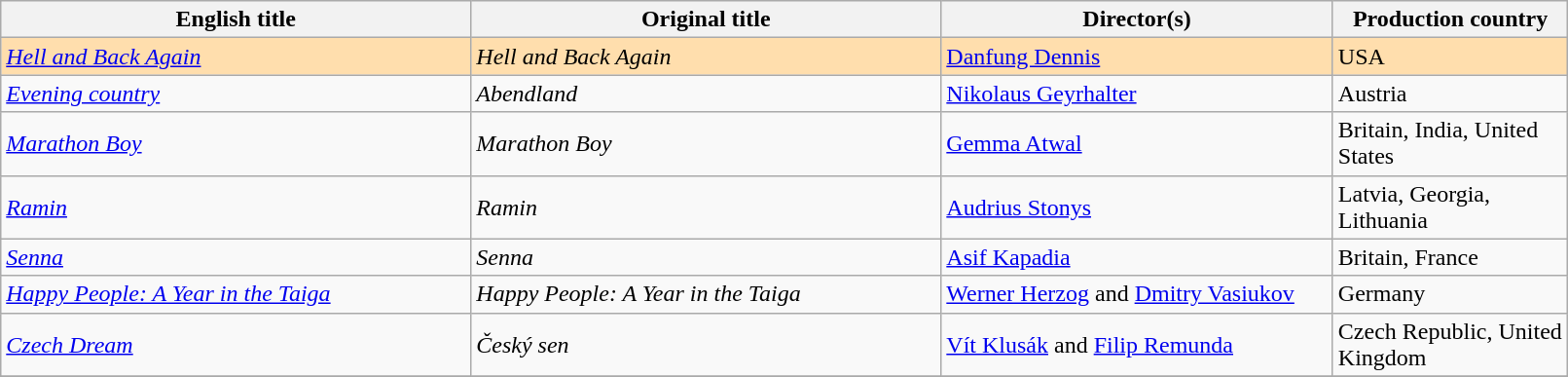<table class="sortable wikitable" width="85%" cellpadding="5">
<tr>
<th width="30%">English title</th>
<th width="30%">Original title</th>
<th width="25%">Director(s)</th>
<th width="15%">Production country</th>
</tr>
<tr style="background:#FFDEAD;">
<td><em><a href='#'>Hell and Back Again</a></em></td>
<td><em>Hell and Back Again</em></td>
<td><a href='#'>Danfung Dennis</a></td>
<td>USA</td>
</tr>
<tr>
<td><em><a href='#'>Evening country</a></em></td>
<td><em>Abendland</em></td>
<td><a href='#'>Nikolaus Geyrhalter</a></td>
<td>Austria</td>
</tr>
<tr>
<td><em><a href='#'>Marathon Boy</a></em></td>
<td><em>Marathon Boy</em></td>
<td><a href='#'>Gemma Atwal</a></td>
<td>Britain, India, United States</td>
</tr>
<tr>
<td><em><a href='#'>Ramin</a></em></td>
<td><em>Ramin</em></td>
<td><a href='#'>Audrius Stonys</a></td>
<td>Latvia, Georgia, Lithuania</td>
</tr>
<tr>
<td><em><a href='#'>Senna</a></em></td>
<td><em>Senna</em></td>
<td><a href='#'>Asif Kapadia</a></td>
<td>Britain, France</td>
</tr>
<tr>
<td><em><a href='#'>Happy People: A Year in the Taiga</a></em></td>
<td><em>Happy People: A Year in the Taiga</em></td>
<td><a href='#'>Werner Herzog</a> and <a href='#'>Dmitry Vasiukov</a></td>
<td>Germany</td>
</tr>
<tr>
<td><em><a href='#'>Czech Dream</a></em></td>
<td><em>Český sen</em></td>
<td><a href='#'>Vít Klusák</a> and <a href='#'>Filip Remunda</a></td>
<td>Czech Republic, United Kingdom</td>
</tr>
<tr>
</tr>
</table>
